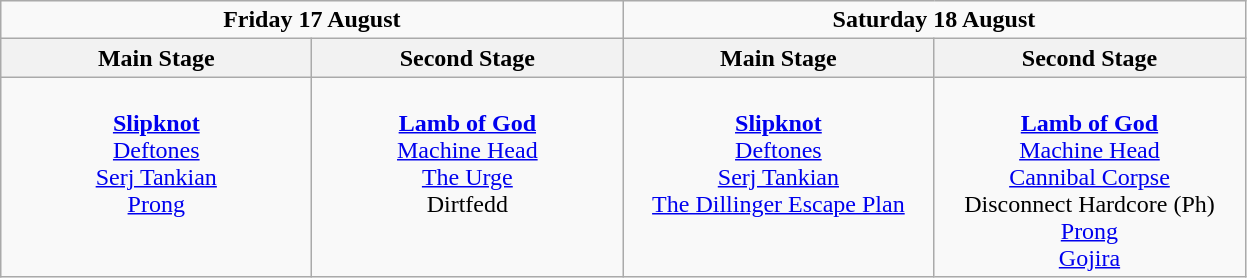<table class="wikitable">
<tr>
<td colspan="2" style="text-align:center;"><strong>Friday 17 August</strong></td>
<td colspan="2" style="text-align:center;"><strong>Saturday 18 August</strong></td>
</tr>
<tr>
<th>Main Stage</th>
<th>Second Stage</th>
<th>Main Stage</th>
<th>Second Stage</th>
</tr>
<tr>
<td style="text-align:center; vertical-align:top; width:200px;"><br><strong><a href='#'>Slipknot</a></strong><br>
<a href='#'>Deftones</a><br>
<a href='#'>Serj Tankian</a><br>
<a href='#'>Prong</a><br></td>
<td style="text-align:center; vertical-align:top; width:200px;"><br><strong><a href='#'>Lamb of God</a></strong><br>
<a href='#'>Machine Head</a><br>
<a href='#'>The Urge</a><br>
Dirtfedd<br></td>
<td style="text-align:center; vertical-align:top; width:200px;"><br><strong><a href='#'>Slipknot</a></strong><br>
<a href='#'>Deftones</a><br>
<a href='#'>Serj Tankian</a><br>
<a href='#'>The Dillinger Escape Plan</a><br></td>
<td style="text-align:center; vertical-align:top; width:200px;"><br><strong><a href='#'>Lamb of God</a></strong><br>
<a href='#'>Machine Head</a><br>
<a href='#'>Cannibal Corpse</a><br>
Disconnect Hardcore (Ph)<br>
<a href='#'>Prong</a><br>
<a href='#'>Gojira</a><br></td>
</tr>
</table>
